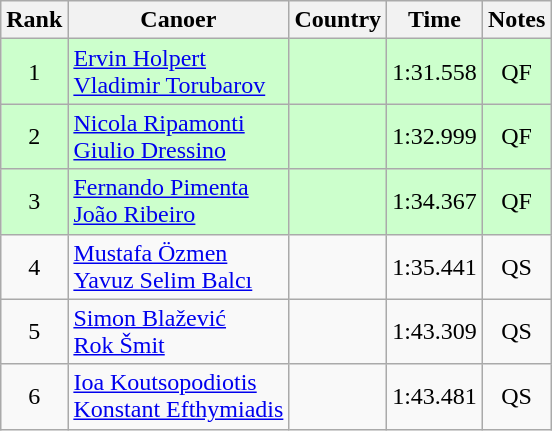<table class="wikitable" style="text-align:center;">
<tr>
<th>Rank</th>
<th>Canoer</th>
<th>Country</th>
<th>Time</th>
<th>Notes</th>
</tr>
<tr bgcolor=ccffcc>
<td>1</td>
<td align="left"><a href='#'>Ervin Holpert</a><br><a href='#'>Vladimir Torubarov</a></td>
<td align="left"></td>
<td>1:31.558</td>
<td>QF</td>
</tr>
<tr bgcolor=ccffcc>
<td>2</td>
<td align="left"><a href='#'>Nicola Ripamonti</a><br><a href='#'>Giulio Dressino</a></td>
<td align="left"></td>
<td>1:32.999</td>
<td>QF</td>
</tr>
<tr bgcolor=ccffcc>
<td>3</td>
<td align="left"><a href='#'>Fernando Pimenta</a><br><a href='#'>João Ribeiro</a></td>
<td align="left"></td>
<td>1:34.367</td>
<td>QF</td>
</tr>
<tr>
<td>4</td>
<td align="left"><a href='#'>Mustafa Özmen</a><br><a href='#'>Yavuz Selim Balcı</a></td>
<td align="left"></td>
<td>1:35.441</td>
<td>QS</td>
</tr>
<tr>
<td>5</td>
<td align="left"><a href='#'>Simon Blažević</a><br><a href='#'>Rok Šmit</a></td>
<td align="left"></td>
<td>1:43.309</td>
<td>QS</td>
</tr>
<tr>
<td>6</td>
<td align="left"><a href='#'>Ioa Koutsopodiotis</a><br><a href='#'>Konstant Efthymiadis</a></td>
<td align="left"></td>
<td>1:43.481</td>
<td>QS</td>
</tr>
</table>
